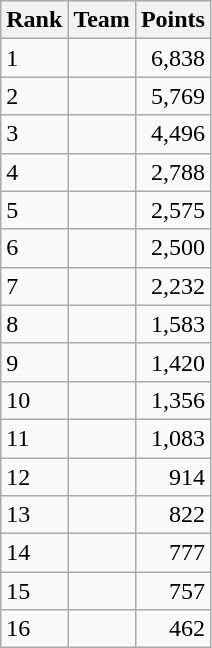<table class="wikitable">
<tr>
<th>Rank</th>
<th>Team</th>
<th>Points</th>
</tr>
<tr>
<td>1</td>
<td></td>
<td align=right>6,838</td>
</tr>
<tr>
<td>2</td>
<td></td>
<td align=right>5,769</td>
</tr>
<tr>
<td>3</td>
<td></td>
<td align=right>4,496</td>
</tr>
<tr>
<td>4</td>
<td></td>
<td align=right>2,788</td>
</tr>
<tr>
<td>5</td>
<td></td>
<td align=right>2,575</td>
</tr>
<tr>
<td>6</td>
<td></td>
<td align=right>2,500</td>
</tr>
<tr>
<td>7</td>
<td></td>
<td align=right>2,232</td>
</tr>
<tr>
<td>8</td>
<td></td>
<td align=right>1,583</td>
</tr>
<tr>
<td>9</td>
<td></td>
<td align=right>1,420</td>
</tr>
<tr>
<td>10</td>
<td></td>
<td align=right>1,356</td>
</tr>
<tr>
<td>11</td>
<td></td>
<td align=right>1,083</td>
</tr>
<tr>
<td>12</td>
<td></td>
<td align=right>914</td>
</tr>
<tr>
<td>13</td>
<td></td>
<td align=right>822</td>
</tr>
<tr>
<td>14</td>
<td></td>
<td align=right>777</td>
</tr>
<tr>
<td>15</td>
<td></td>
<td align=right>757</td>
</tr>
<tr>
<td>16</td>
<td></td>
<td align=right>462</td>
</tr>
</table>
